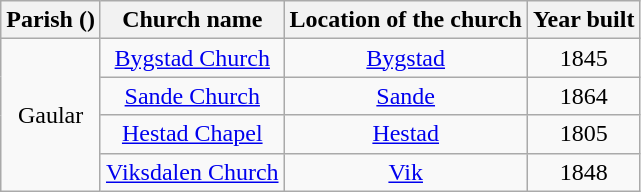<table class="wikitable" style="text-align:center">
<tr>
<th>Parish ()</th>
<th>Church name</th>
<th>Location of the church</th>
<th>Year built</th>
</tr>
<tr>
<td rowspan="4">Gaular</td>
<td><a href='#'>Bygstad Church</a></td>
<td><a href='#'>Bygstad</a></td>
<td>1845</td>
</tr>
<tr>
<td><a href='#'>Sande Church</a></td>
<td><a href='#'>Sande</a></td>
<td>1864</td>
</tr>
<tr>
<td><a href='#'>Hestad Chapel</a></td>
<td><a href='#'>Hestad</a></td>
<td>1805</td>
</tr>
<tr>
<td><a href='#'>Viksdalen Church</a></td>
<td><a href='#'>Vik</a></td>
<td>1848</td>
</tr>
</table>
